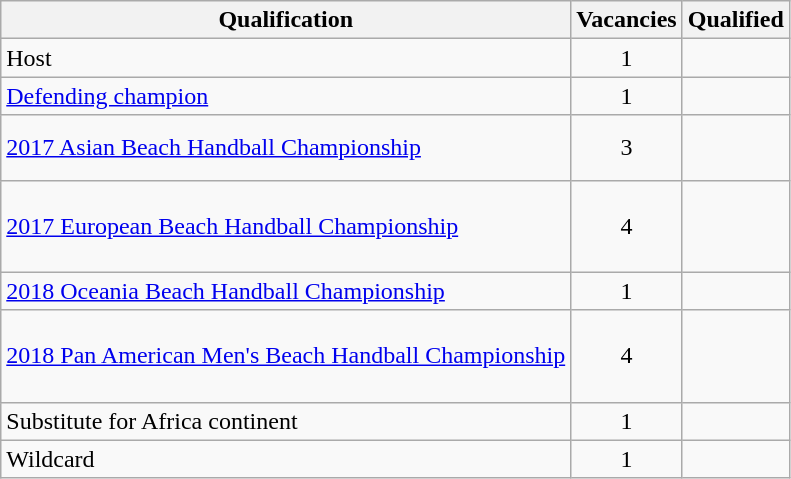<table class="wikitable">
<tr>
<th>Qualification</th>
<th>Vacancies</th>
<th>Qualified</th>
</tr>
<tr>
<td>Host</td>
<td align="center">1</td>
<td></td>
</tr>
<tr>
<td><a href='#'>Defending champion</a></td>
<td align="center">1</td>
<td></td>
</tr>
<tr>
<td><a href='#'>2017 Asian Beach Handball Championship</a></td>
<td align="center">3</td>
<td><br><br></td>
</tr>
<tr>
<td><a href='#'>2017 European Beach Handball Championship</a></td>
<td align="center">4</td>
<td><br><br><br></td>
</tr>
<tr>
<td><a href='#'>2018 Oceania Beach Handball Championship</a></td>
<td align="center">1</td>
<td></td>
</tr>
<tr>
<td><a href='#'>2018 Pan American Men's Beach Handball Championship</a></td>
<td align="center">4</td>
<td><br><br><br></td>
</tr>
<tr>
<td>Substitute for Africa continent</td>
<td align="center">1</td>
<td></td>
</tr>
<tr>
<td>Wildcard</td>
<td align="center">1</td>
<td></td>
</tr>
</table>
